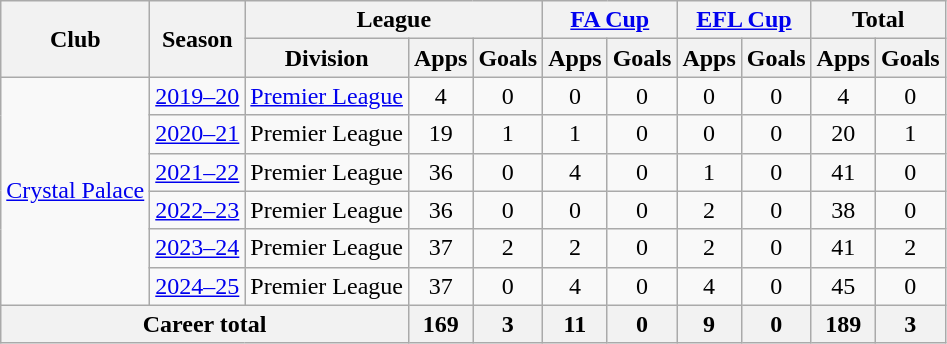<table class="wikitable" style="text-align: center;">
<tr>
<th rowspan="2">Club</th>
<th rowspan="2">Season</th>
<th colspan="3">League</th>
<th colspan="2"><a href='#'>FA Cup</a></th>
<th colspan="2"><a href='#'>EFL Cup</a></th>
<th colspan="2">Total</th>
</tr>
<tr>
<th>Division</th>
<th>Apps</th>
<th>Goals</th>
<th>Apps</th>
<th>Goals</th>
<th>Apps</th>
<th>Goals</th>
<th>Apps</th>
<th>Goals</th>
</tr>
<tr>
<td rowspan="6"><a href='#'>Crystal Palace</a></td>
<td><a href='#'>2019–20</a></td>
<td><a href='#'>Premier League</a></td>
<td>4</td>
<td>0</td>
<td>0</td>
<td>0</td>
<td>0</td>
<td>0</td>
<td>4</td>
<td>0</td>
</tr>
<tr>
<td><a href='#'>2020–21</a></td>
<td>Premier League</td>
<td>19</td>
<td>1</td>
<td>1</td>
<td>0</td>
<td>0</td>
<td>0</td>
<td>20</td>
<td>1</td>
</tr>
<tr>
<td><a href='#'>2021–22</a></td>
<td>Premier League</td>
<td>36</td>
<td>0</td>
<td>4</td>
<td>0</td>
<td>1</td>
<td>0</td>
<td>41</td>
<td>0</td>
</tr>
<tr>
<td><a href='#'>2022–23</a></td>
<td>Premier League</td>
<td>36</td>
<td>0</td>
<td>0</td>
<td>0</td>
<td>2</td>
<td>0</td>
<td>38</td>
<td>0</td>
</tr>
<tr>
<td><a href='#'>2023–24</a></td>
<td>Premier League</td>
<td>37</td>
<td>2</td>
<td>2</td>
<td>0</td>
<td>2</td>
<td>0</td>
<td>41</td>
<td>2</td>
</tr>
<tr>
<td><a href='#'>2024–25</a></td>
<td>Premier League</td>
<td>37</td>
<td>0</td>
<td>4</td>
<td>0</td>
<td>4</td>
<td>0</td>
<td>45</td>
<td>0</td>
</tr>
<tr>
<th colspan="3">Career total</th>
<th>169</th>
<th>3</th>
<th>11</th>
<th>0</th>
<th>9</th>
<th>0</th>
<th>189</th>
<th>3</th>
</tr>
</table>
